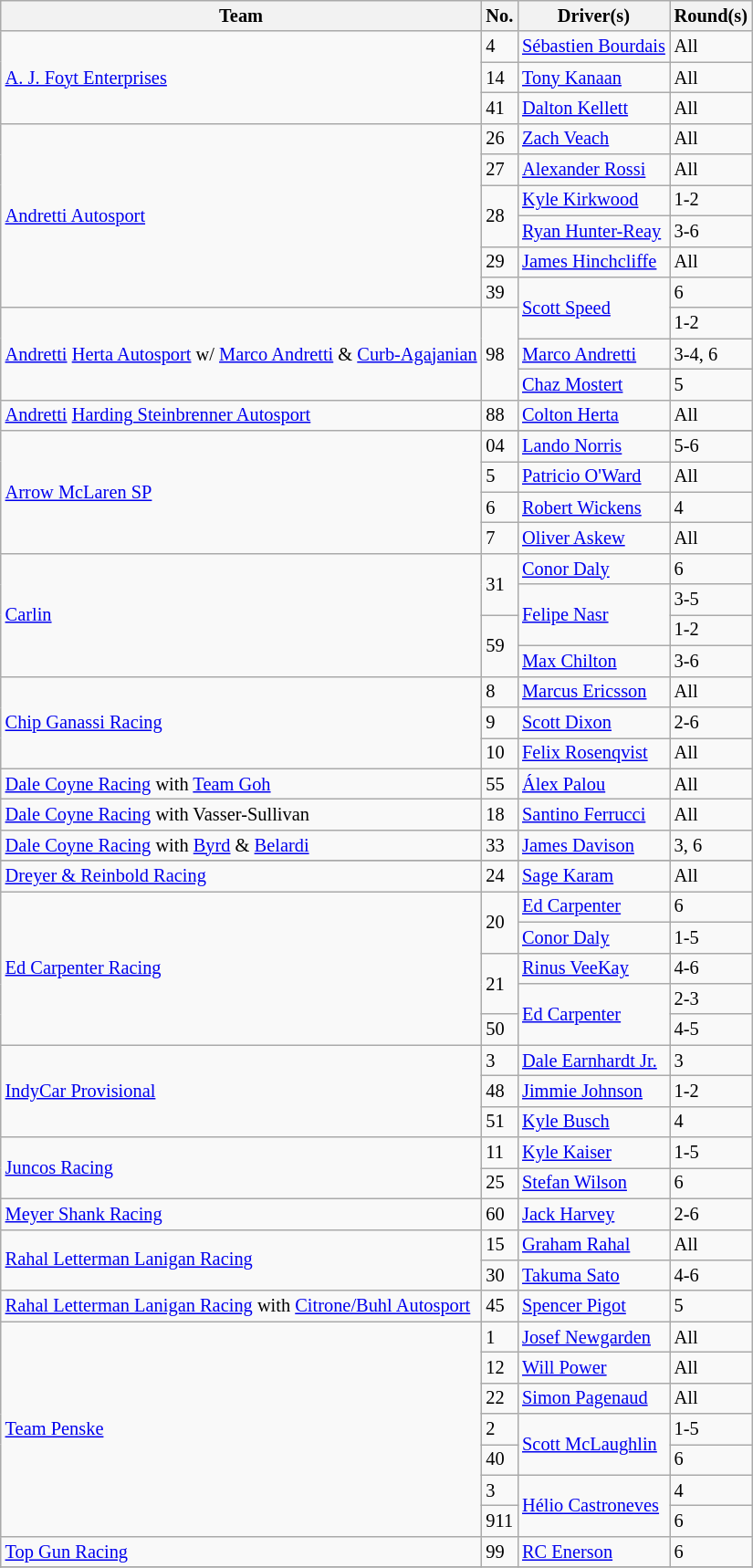<table class="wikitable" style="font-size: 85%">
<tr>
<th>Team</th>
<th>No.</th>
<th class="unsortable">Driver(s)</th>
<th>Round(s)</th>
</tr>
<tr>
<td rowspan="3"><a href='#'>A. J. Foyt Enterprises</a></td>
<td>4</td>
<td> <a href='#'>Sébastien Bourdais</a></td>
<td>All</td>
</tr>
<tr>
<td>14</td>
<td> <a href='#'>Tony Kanaan</a></td>
<td>All</td>
</tr>
<tr>
<td>41</td>
<td> <a href='#'>Dalton Kellett</a></td>
<td>All</td>
</tr>
<tr>
<td rowspan="6"><a href='#'>Andretti Autosport</a></td>
<td>26</td>
<td> <a href='#'>Zach Veach</a></td>
<td>All</td>
</tr>
<tr>
<td>27</td>
<td> <a href='#'>Alexander Rossi</a></td>
<td>All</td>
</tr>
<tr>
<td rowspan="2">28</td>
<td> <a href='#'>Kyle Kirkwood</a></td>
<td>1-2</td>
</tr>
<tr>
<td> <a href='#'>Ryan Hunter-Reay</a></td>
<td>3-6</td>
</tr>
<tr>
<td>29</td>
<td> <a href='#'>James Hinchcliffe</a></td>
<td>All</td>
</tr>
<tr>
<td>39</td>
<td rowspan="2"> <a href='#'>Scott Speed</a></td>
<td>6</td>
</tr>
<tr>
<td rowspan="3"><a href='#'>Andretti</a> <a href='#'>Herta Autosport</a> w/ <a href='#'>Marco Andretti</a> & <a href='#'>Curb-Agajanian</a></td>
<td rowspan="3">98</td>
<td>1-2</td>
</tr>
<tr>
<td> <a href='#'>Marco Andretti</a></td>
<td>3-4, 6</td>
</tr>
<tr>
<td> <a href='#'>Chaz Mostert</a></td>
<td>5</td>
</tr>
<tr>
<td><a href='#'>Andretti</a> <a href='#'>Harding Steinbrenner Autosport</a></td>
<td>88</td>
<td> <a href='#'>Colton Herta</a></td>
<td>All</td>
</tr>
<tr>
<td rowspan="5"><a href='#'>Arrow McLaren SP</a></td>
</tr>
<tr>
<td>04</td>
<td> <a href='#'>Lando Norris</a></td>
<td>5-6</td>
</tr>
<tr>
<td>5</td>
<td> <a href='#'>Patricio O'Ward</a></td>
<td>All</td>
</tr>
<tr>
<td>6</td>
<td> <a href='#'>Robert Wickens</a></td>
<td>4</td>
</tr>
<tr>
<td>7</td>
<td> <a href='#'>Oliver Askew</a></td>
<td>All</td>
</tr>
<tr>
<td rowspan="4"><a href='#'>Carlin</a></td>
<td rowspan="2">31</td>
<td> <a href='#'>Conor Daly</a></td>
<td>6</td>
</tr>
<tr>
<td rowspan="2"> <a href='#'>Felipe Nasr</a></td>
<td>3-5</td>
</tr>
<tr>
<td rowspan="2">59</td>
<td>1-2</td>
</tr>
<tr>
<td> <a href='#'>Max Chilton</a></td>
<td>3-6</td>
</tr>
<tr>
<td rowspan="3"><a href='#'>Chip Ganassi Racing</a></td>
<td>8</td>
<td> <a href='#'>Marcus Ericsson</a></td>
<td>All</td>
</tr>
<tr>
<td>9</td>
<td> <a href='#'>Scott Dixon</a></td>
<td>2-6</td>
</tr>
<tr>
<td>10</td>
<td> <a href='#'>Felix Rosenqvist</a></td>
<td>All</td>
</tr>
<tr>
<td><a href='#'>Dale Coyne Racing</a> with <a href='#'>Team Goh</a></td>
<td>55</td>
<td> <a href='#'>Álex Palou</a></td>
<td>All</td>
</tr>
<tr>
<td><a href='#'>Dale Coyne Racing</a> with Vasser-Sullivan</td>
<td>18</td>
<td> <a href='#'>Santino Ferrucci</a></td>
<td>All</td>
</tr>
<tr>
<td><a href='#'>Dale Coyne Racing</a> with <a href='#'>Byrd</a> & <a href='#'>Belardi</a></td>
<td>33</td>
<td> <a href='#'>James Davison</a></td>
<td>3, 6</td>
</tr>
<tr>
</tr>
<tr>
<td><a href='#'>Dreyer & Reinbold Racing</a></td>
<td>24</td>
<td> <a href='#'>Sage Karam</a></td>
<td>All</td>
</tr>
<tr>
<td rowspan="5"><a href='#'>Ed Carpenter Racing</a></td>
<td rowspan="2">20</td>
<td> <a href='#'>Ed Carpenter</a></td>
<td>6</td>
</tr>
<tr>
<td> <a href='#'>Conor Daly</a></td>
<td>1-5</td>
</tr>
<tr>
<td rowspan="2">21</td>
<td> <a href='#'>Rinus VeeKay</a></td>
<td>4-6</td>
</tr>
<tr>
<td rowspan="2"> <a href='#'>Ed Carpenter</a></td>
<td>2-3</td>
</tr>
<tr>
<td>50</td>
<td>4-5</td>
</tr>
<tr>
<td rowspan="3"><a href='#'>IndyCar Provisional</a></td>
<td>3</td>
<td> <a href='#'>Dale Earnhardt Jr.</a></td>
<td>3</td>
</tr>
<tr>
<td>48</td>
<td> <a href='#'>Jimmie Johnson</a></td>
<td>1-2</td>
</tr>
<tr>
<td>51</td>
<td> <a href='#'>Kyle Busch</a></td>
<td>4</td>
</tr>
<tr>
<td rowspan="2"><a href='#'>Juncos Racing</a></td>
<td>11</td>
<td> <a href='#'>Kyle Kaiser</a></td>
<td>1-5</td>
</tr>
<tr>
<td>25</td>
<td> <a href='#'>Stefan Wilson</a></td>
<td>6</td>
</tr>
<tr>
<td><a href='#'>Meyer Shank Racing</a></td>
<td>60</td>
<td> <a href='#'>Jack Harvey</a></td>
<td>2-6</td>
</tr>
<tr>
<td rowspan="2"><a href='#'>Rahal Letterman Lanigan Racing</a></td>
<td>15</td>
<td> <a href='#'>Graham Rahal</a></td>
<td>All</td>
</tr>
<tr>
<td>30</td>
<td> <a href='#'>Takuma Sato</a></td>
<td>4-6</td>
</tr>
<tr>
<td><a href='#'>Rahal Letterman Lanigan Racing</a> with <a href='#'>Citrone/Buhl Autosport</a></td>
<td>45</td>
<td> <a href='#'>Spencer Pigot</a></td>
<td>5</td>
</tr>
<tr>
<td rowspan="7"><a href='#'>Team Penske</a></td>
<td>1</td>
<td> <a href='#'>Josef Newgarden</a></td>
<td>All</td>
</tr>
<tr>
<td>12</td>
<td> <a href='#'>Will Power</a></td>
<td>All</td>
</tr>
<tr>
<td>22</td>
<td> <a href='#'>Simon Pagenaud</a></td>
<td>All</td>
</tr>
<tr>
<td>2</td>
<td rowspan=2> <a href='#'>Scott McLaughlin</a></td>
<td>1-5</td>
</tr>
<tr>
<td>40</td>
<td>6</td>
</tr>
<tr>
<td>3</td>
<td rowspan=2> <a href='#'>Hélio Castroneves</a></td>
<td>4</td>
</tr>
<tr>
<td>911</td>
<td>6</td>
</tr>
<tr>
<td><a href='#'>Top Gun Racing</a></td>
<td>99</td>
<td> <a href='#'>RC Enerson</a></td>
<td>6</td>
</tr>
<tr>
</tr>
</table>
